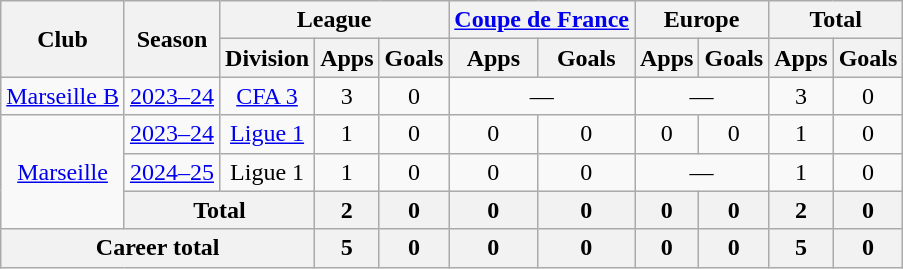<table class="wikitable" style="text-align:center">
<tr>
<th rowspan="2">Club</th>
<th rowspan="2">Season</th>
<th colspan="3">League</th>
<th colspan="2"><a href='#'>Coupe de France</a></th>
<th colspan="2">Europe</th>
<th colspan="2">Total</th>
</tr>
<tr>
<th>Division</th>
<th>Apps</th>
<th>Goals</th>
<th>Apps</th>
<th>Goals</th>
<th>Apps</th>
<th>Goals</th>
<th>Apps</th>
<th>Goals</th>
</tr>
<tr>
<td><a href='#'>Marseille B</a></td>
<td><a href='#'>2023–24</a></td>
<td><a href='#'>CFA 3</a></td>
<td>3</td>
<td>0</td>
<td colspan="2">—</td>
<td colspan="2">—</td>
<td>3</td>
<td>0</td>
</tr>
<tr>
<td rowspan="3"><a href='#'>Marseille</a></td>
<td><a href='#'>2023–24</a></td>
<td><a href='#'>Ligue 1</a></td>
<td>1</td>
<td>0</td>
<td>0</td>
<td>0</td>
<td>0</td>
<td>0</td>
<td>1</td>
<td>0</td>
</tr>
<tr>
<td><a href='#'>2024–25</a></td>
<td>Ligue 1</td>
<td>1</td>
<td>0</td>
<td>0</td>
<td>0</td>
<td colspan="2">—</td>
<td>1</td>
<td>0</td>
</tr>
<tr>
<th colspan="2">Total</th>
<th>2</th>
<th>0</th>
<th>0</th>
<th>0</th>
<th>0</th>
<th>0</th>
<th>2</th>
<th>0</th>
</tr>
<tr>
<th colspan="3">Career total</th>
<th>5</th>
<th>0</th>
<th>0</th>
<th>0</th>
<th>0</th>
<th>0</th>
<th>5</th>
<th>0</th>
</tr>
</table>
